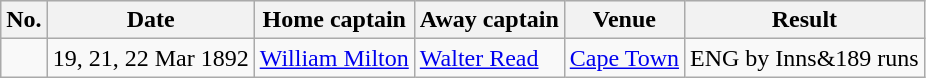<table class="wikitable">
<tr style="background:#efefef;">
<th>No.</th>
<th>Date</th>
<th>Home captain</th>
<th>Away captain</th>
<th>Venue</th>
<th>Result</th>
</tr>
<tr>
<td></td>
<td>19, 21, 22 Mar 1892</td>
<td><a href='#'>William Milton</a></td>
<td><a href='#'>Walter Read</a></td>
<td><a href='#'>Cape Town</a></td>
<td>ENG by Inns&189 runs</td>
</tr>
</table>
